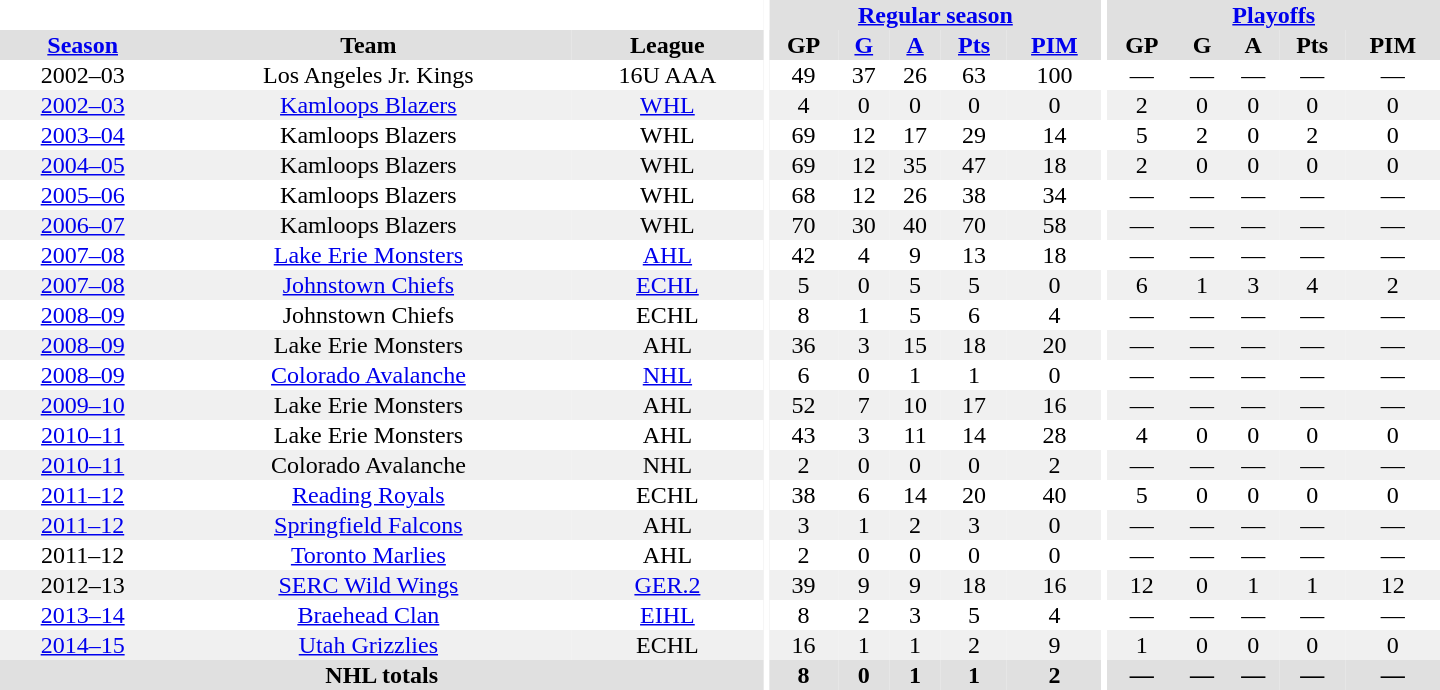<table border="0" cellpadding="1" cellspacing="0" style="text-align:center; width:60em">
<tr bgcolor="#e0e0e0">
<th colspan="3"  bgcolor="#ffffff"></th>
<th rowspan="99" bgcolor="#ffffff"></th>
<th colspan="5"><a href='#'>Regular season</a></th>
<th rowspan="99" bgcolor="#ffffff"></th>
<th colspan="5"><a href='#'>Playoffs</a></th>
</tr>
<tr bgcolor="#e0e0e0">
<th><a href='#'>Season</a></th>
<th>Team</th>
<th>League</th>
<th>GP</th>
<th><a href='#'>G</a></th>
<th><a href='#'>A</a></th>
<th><a href='#'>Pts</a></th>
<th><a href='#'>PIM</a></th>
<th>GP</th>
<th>G</th>
<th>A</th>
<th>Pts</th>
<th>PIM</th>
</tr>
<tr>
<td>2002–03</td>
<td>Los Angeles Jr. Kings</td>
<td>16U AAA</td>
<td>49</td>
<td>37</td>
<td>26</td>
<td>63</td>
<td>100</td>
<td>—</td>
<td>—</td>
<td>—</td>
<td>—</td>
<td>—</td>
</tr>
<tr bgcolor="#f0f0f0">
<td><a href='#'>2002–03</a></td>
<td><a href='#'>Kamloops Blazers</a></td>
<td><a href='#'>WHL</a></td>
<td>4</td>
<td>0</td>
<td>0</td>
<td>0</td>
<td>0</td>
<td>2</td>
<td>0</td>
<td>0</td>
<td>0</td>
<td>0</td>
</tr>
<tr>
<td><a href='#'>2003–04</a></td>
<td>Kamloops Blazers</td>
<td>WHL</td>
<td>69</td>
<td>12</td>
<td>17</td>
<td>29</td>
<td>14</td>
<td>5</td>
<td>2</td>
<td>0</td>
<td>2</td>
<td>0</td>
</tr>
<tr bgcolor="#f0f0f0">
<td><a href='#'>2004–05</a></td>
<td>Kamloops Blazers</td>
<td>WHL</td>
<td>69</td>
<td>12</td>
<td>35</td>
<td>47</td>
<td>18</td>
<td>2</td>
<td>0</td>
<td>0</td>
<td>0</td>
<td>0</td>
</tr>
<tr>
<td><a href='#'>2005–06</a></td>
<td>Kamloops Blazers</td>
<td>WHL</td>
<td>68</td>
<td>12</td>
<td>26</td>
<td>38</td>
<td>34</td>
<td>—</td>
<td>—</td>
<td>—</td>
<td>—</td>
<td>—</td>
</tr>
<tr bgcolor="#f0f0f0">
<td><a href='#'>2006–07</a></td>
<td>Kamloops Blazers</td>
<td>WHL</td>
<td>70</td>
<td>30</td>
<td>40</td>
<td>70</td>
<td>58</td>
<td>—</td>
<td>—</td>
<td>—</td>
<td>—</td>
<td>—</td>
</tr>
<tr>
<td><a href='#'>2007–08</a></td>
<td><a href='#'>Lake Erie Monsters</a></td>
<td><a href='#'>AHL</a></td>
<td>42</td>
<td>4</td>
<td>9</td>
<td>13</td>
<td>18</td>
<td>—</td>
<td>—</td>
<td>—</td>
<td>—</td>
<td>—</td>
</tr>
<tr bgcolor="#f0f0f0">
<td><a href='#'>2007–08</a></td>
<td><a href='#'>Johnstown Chiefs</a></td>
<td><a href='#'>ECHL</a></td>
<td>5</td>
<td>0</td>
<td>5</td>
<td>5</td>
<td>0</td>
<td>6</td>
<td>1</td>
<td>3</td>
<td>4</td>
<td>2</td>
</tr>
<tr>
<td><a href='#'>2008–09</a></td>
<td>Johnstown Chiefs</td>
<td>ECHL</td>
<td>8</td>
<td>1</td>
<td>5</td>
<td>6</td>
<td>4</td>
<td>—</td>
<td>—</td>
<td>—</td>
<td>—</td>
<td>—</td>
</tr>
<tr bgcolor="#f0f0f0">
<td><a href='#'>2008–09</a></td>
<td>Lake Erie Monsters</td>
<td>AHL</td>
<td>36</td>
<td>3</td>
<td>15</td>
<td>18</td>
<td>20</td>
<td>—</td>
<td>—</td>
<td>—</td>
<td>—</td>
<td>—</td>
</tr>
<tr>
<td><a href='#'>2008–09</a></td>
<td><a href='#'>Colorado Avalanche</a></td>
<td><a href='#'>NHL</a></td>
<td>6</td>
<td>0</td>
<td>1</td>
<td>1</td>
<td>0</td>
<td>—</td>
<td>—</td>
<td>—</td>
<td>—</td>
<td>—</td>
</tr>
<tr bgcolor="#f0f0f0">
<td><a href='#'>2009–10</a></td>
<td>Lake Erie Monsters</td>
<td>AHL</td>
<td>52</td>
<td>7</td>
<td>10</td>
<td>17</td>
<td>16</td>
<td>—</td>
<td>—</td>
<td>—</td>
<td>—</td>
<td>—</td>
</tr>
<tr>
<td><a href='#'>2010–11</a></td>
<td>Lake Erie Monsters</td>
<td>AHL</td>
<td>43</td>
<td>3</td>
<td>11</td>
<td>14</td>
<td>28</td>
<td>4</td>
<td>0</td>
<td>0</td>
<td>0</td>
<td>0</td>
</tr>
<tr bgcolor="#f0f0f0">
<td><a href='#'>2010–11</a></td>
<td>Colorado Avalanche</td>
<td>NHL</td>
<td>2</td>
<td>0</td>
<td>0</td>
<td>0</td>
<td>2</td>
<td>—</td>
<td>—</td>
<td>—</td>
<td>—</td>
<td>—</td>
</tr>
<tr>
<td><a href='#'>2011–12</a></td>
<td><a href='#'>Reading Royals</a></td>
<td>ECHL</td>
<td>38</td>
<td>6</td>
<td>14</td>
<td>20</td>
<td>40</td>
<td>5</td>
<td>0</td>
<td>0</td>
<td>0</td>
<td>0</td>
</tr>
<tr bgcolor="#f0f0f0">
<td><a href='#'>2011–12</a></td>
<td><a href='#'>Springfield Falcons</a></td>
<td>AHL</td>
<td>3</td>
<td>1</td>
<td>2</td>
<td>3</td>
<td>0</td>
<td>—</td>
<td>—</td>
<td>—</td>
<td>—</td>
<td>—</td>
</tr>
<tr>
<td>2011–12</td>
<td><a href='#'>Toronto Marlies</a></td>
<td>AHL</td>
<td>2</td>
<td>0</td>
<td>0</td>
<td>0</td>
<td>0</td>
<td>—</td>
<td>—</td>
<td>—</td>
<td>—</td>
<td>—</td>
</tr>
<tr bgcolor="#f0f0f0">
<td>2012–13</td>
<td><a href='#'>SERC Wild Wings</a></td>
<td><a href='#'>GER.2</a></td>
<td>39</td>
<td>9</td>
<td>9</td>
<td>18</td>
<td>16</td>
<td>12</td>
<td>0</td>
<td>1</td>
<td>1</td>
<td>12</td>
</tr>
<tr>
<td><a href='#'>2013–14</a></td>
<td><a href='#'>Braehead Clan</a></td>
<td><a href='#'>EIHL</a></td>
<td>8</td>
<td>2</td>
<td>3</td>
<td>5</td>
<td>4</td>
<td>—</td>
<td>—</td>
<td>—</td>
<td>—</td>
<td>—</td>
</tr>
<tr bgcolor="#f0f0f0">
<td><a href='#'>2014–15</a></td>
<td><a href='#'>Utah Grizzlies</a></td>
<td>ECHL</td>
<td>16</td>
<td>1</td>
<td>1</td>
<td>2</td>
<td>9</td>
<td>1</td>
<td>0</td>
<td>0</td>
<td>0</td>
<td>0</td>
</tr>
<tr bgcolor="#e0e0e0">
<th colspan="3">NHL totals</th>
<th>8</th>
<th>0</th>
<th>1</th>
<th>1</th>
<th>2</th>
<th>—</th>
<th>—</th>
<th>—</th>
<th>—</th>
<th>—</th>
</tr>
</table>
